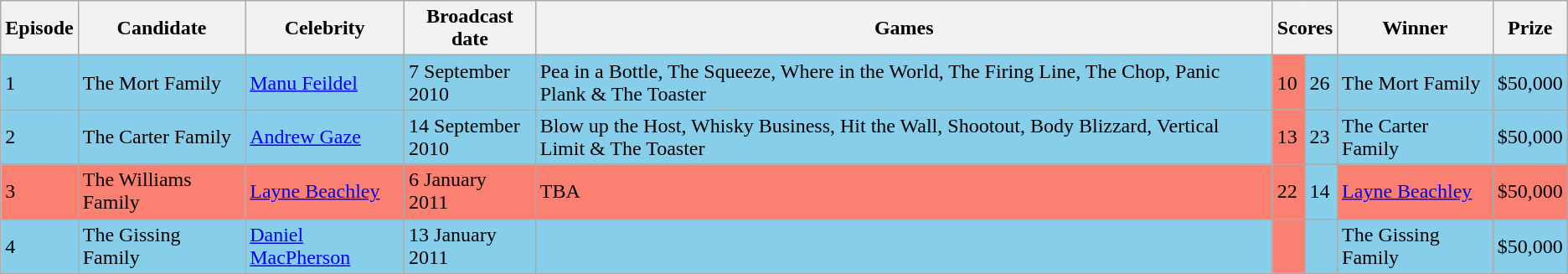<table class="wikitable">
<tr>
<th>Episode</th>
<th>Candidate</th>
<th>Celebrity</th>
<th>Broadcast date</th>
<th>Games</th>
<th colspan="2">Scores</th>
<th>Winner</th>
<th>Prize</th>
</tr>
<tr bgcolor=#87CEEB>
<td>1</td>
<td>The Mort Family</td>
<td><a href='#'>Manu Feildel</a></td>
<td>7 September<br> 2010</td>
<td>Pea in a Bottle, The Squeeze, Where in the World, The Firing Line, The Chop, Panic Plank & The Toaster</td>
<td bgcolor=#FA8072>10</td>
<td bgcolor=#87CEEB>26</td>
<td>The Mort Family</td>
<td>$50,000</td>
</tr>
<tr bgcolor=#87CEEB>
<td>2</td>
<td>The Carter Family</td>
<td><a href='#'>Andrew Gaze</a></td>
<td>14 September<br> 2010</td>
<td>Blow up the Host, Whisky Business, Hit the Wall, Shootout, Body Blizzard, Vertical Limit & The Toaster</td>
<td bgcolor=#FA8072>13</td>
<td bgcolor=#87CEEB>23</td>
<td>The Carter Family</td>
<td>$50,000</td>
</tr>
<tr bgcolor=#FA8072>
<td>3</td>
<td>The Williams Family</td>
<td><a href='#'>Layne Beachley</a></td>
<td>6 January<br> 2011</td>
<td>TBA</td>
<td bgcolor=#FA8072>22</td>
<td bgcolor=#87CEEB>14</td>
<td><a href='#'>Layne Beachley</a></td>
<td>$50,000</td>
</tr>
<tr bgcolor=#87CEEB>
<td>4</td>
<td>The Gissing Family</td>
<td><a href='#'>Daniel MacPherson</a></td>
<td>13 January<br> 2011</td>
<td></td>
<td bgcolor=#FA8072></td>
<td bgcolor=#87CEEB></td>
<td>The Gissing Family</td>
<td>$50,000</td>
</tr>
</table>
